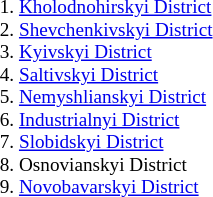<table class="toccolours"  style="float:right; font-size:80%; margin-left:10px;">
<tr>
<td style="padding-left:1em;"><ol><br><li><a href='#'>Kholodnohirskyi District</a></li>
<li><a href='#'>Shevchenkivskyi District</a></li>
<li><a href='#'>Kyivskyi District</a></li>
<li><a href='#'>Saltivskyi District</a></li>
<li><a href='#'>Nemyshlianskyi District</a></li>
<li><a href='#'>Industrialnyi District</a></li>
<li><a href='#'>Slobidskyi District</a></li>
<li>Osnovianskyi District</li>
<li><a href='#'>Novobavarskyi District</a></li>
</ol></td>
<td></td>
<td><ol><br></ol></td>
</tr>
</table>
